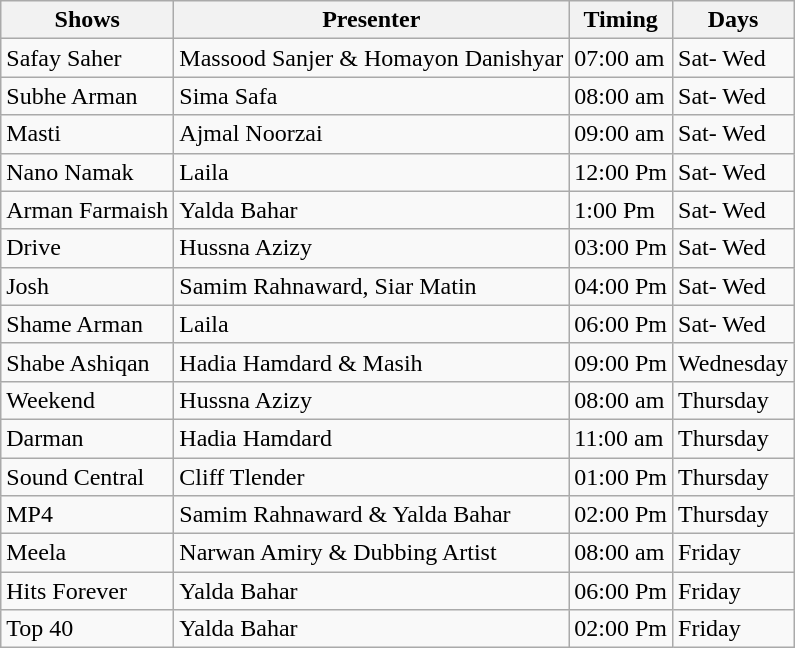<table class="wikitable">
<tr>
<th>Shows</th>
<th>Presenter</th>
<th>Timing</th>
<th>Days</th>
</tr>
<tr>
<td>Safay Saher</td>
<td>Massood Sanjer & Homayon Danishyar</td>
<td>07:00 am</td>
<td>Sat- Wed</td>
</tr>
<tr>
<td>Subhe Arman</td>
<td>Sima Safa</td>
<td>08:00 am</td>
<td>Sat- Wed</td>
</tr>
<tr>
<td>Masti</td>
<td>Ajmal Noorzai</td>
<td>09:00 am</td>
<td>Sat- Wed</td>
</tr>
<tr>
<td>Nano Namak</td>
<td>Laila</td>
<td>12:00 Pm</td>
<td>Sat- Wed</td>
</tr>
<tr>
<td>Arman Farmaish</td>
<td>Yalda Bahar</td>
<td>1:00 Pm</td>
<td>Sat- Wed</td>
</tr>
<tr>
<td>Drive</td>
<td>Hussna Azizy</td>
<td>03:00 Pm</td>
<td>Sat- Wed</td>
</tr>
<tr>
<td>Josh</td>
<td>Samim Rahnaward, Siar Matin</td>
<td>04:00 Pm</td>
<td>Sat- Wed</td>
</tr>
<tr>
<td>Shame Arman</td>
<td>Laila</td>
<td>06:00 Pm</td>
<td>Sat- Wed</td>
</tr>
<tr>
<td>Shabe Ashiqan</td>
<td>Hadia Hamdard & Masih</td>
<td>09:00 Pm</td>
<td>Wednesday</td>
</tr>
<tr>
<td>Weekend</td>
<td>Hussna Azizy</td>
<td>08:00 am</td>
<td>Thursday</td>
</tr>
<tr>
<td>Darman</td>
<td>Hadia Hamdard</td>
<td>11:00 am</td>
<td>Thursday</td>
</tr>
<tr>
<td>Sound Central</td>
<td>Cliff Tlender</td>
<td>01:00 Pm</td>
<td>Thursday</td>
</tr>
<tr>
<td>MP4</td>
<td>Samim Rahnaward & Yalda Bahar</td>
<td>02:00 Pm</td>
<td>Thursday</td>
</tr>
<tr>
<td>Meela</td>
<td>Narwan Amiry & Dubbing Artist</td>
<td>08:00 am</td>
<td>Friday</td>
</tr>
<tr>
<td>Hits Forever</td>
<td>Yalda Bahar</td>
<td>06:00 Pm</td>
<td>Friday</td>
</tr>
<tr>
<td>Top 40</td>
<td>Yalda Bahar</td>
<td>02:00 Pm</td>
<td>Friday<br></td>
</tr>
</table>
